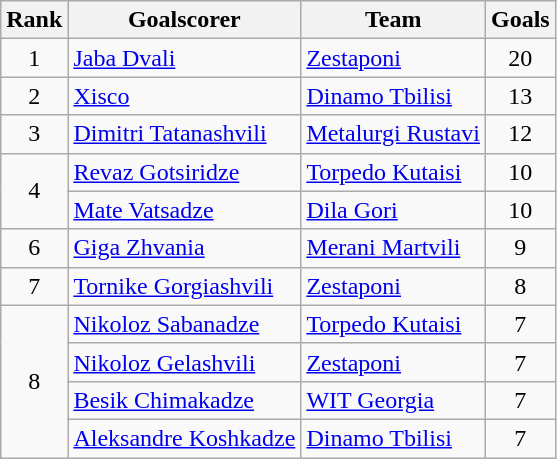<table class="wikitable">
<tr>
<th>Rank</th>
<th>Goalscorer</th>
<th>Team</th>
<th>Goals</th>
</tr>
<tr>
<td align="center">1</td>
<td> <a href='#'>Jaba Dvali</a></td>
<td><a href='#'>Zestaponi</a></td>
<td align="center">20</td>
</tr>
<tr>
<td align="center">2</td>
<td> <a href='#'>Xisco</a></td>
<td><a href='#'>Dinamo Tbilisi</a></td>
<td align="center">13</td>
</tr>
<tr>
<td align="center">3</td>
<td> <a href='#'>Dimitri Tatanashvili</a></td>
<td><a href='#'>Metalurgi Rustavi</a></td>
<td align="center">12</td>
</tr>
<tr>
<td rowspan=2 align="center">4</td>
<td> <a href='#'>Revaz Gotsiridze</a></td>
<td><a href='#'>Torpedo Kutaisi</a></td>
<td align="center">10</td>
</tr>
<tr>
<td> <a href='#'>Mate Vatsadze</a></td>
<td><a href='#'>Dila Gori</a></td>
<td align="center">10</td>
</tr>
<tr>
<td align="center">6</td>
<td> <a href='#'>Giga Zhvania</a></td>
<td><a href='#'>Merani Martvili</a></td>
<td align="center">9</td>
</tr>
<tr>
<td align="center">7</td>
<td> <a href='#'>Tornike Gorgiashvili</a></td>
<td><a href='#'>Zestaponi</a></td>
<td align="center">8</td>
</tr>
<tr>
<td rowspan=4 align="center">8</td>
<td> <a href='#'>Nikoloz Sabanadze</a></td>
<td><a href='#'>Torpedo Kutaisi</a></td>
<td align="center">7</td>
</tr>
<tr>
<td> <a href='#'>Nikoloz Gelashvili</a></td>
<td><a href='#'>Zestaponi</a></td>
<td align="center">7</td>
</tr>
<tr>
<td> <a href='#'>Besik Chimakadze</a></td>
<td><a href='#'>WIT Georgia</a></td>
<td align="center">7</td>
</tr>
<tr>
<td> <a href='#'>Aleksandre Koshkadze</a></td>
<td><a href='#'>Dinamo Tbilisi</a></td>
<td align="center">7</td>
</tr>
</table>
